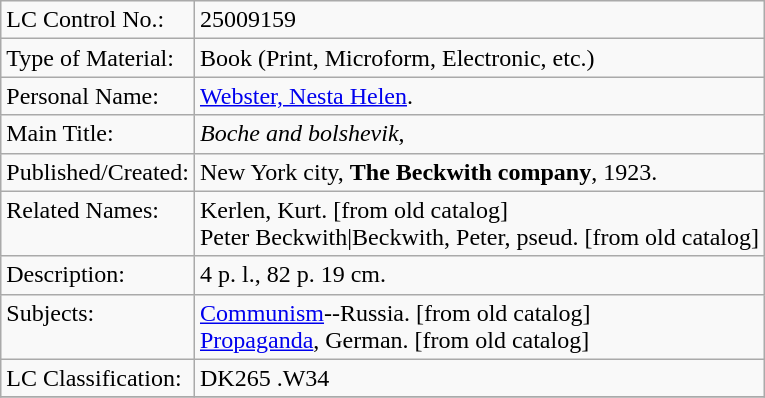<table class="wikitable">
<tr valign="top">
<td>LC Control No.:</td>
<td>25009159</td>
</tr>
<tr valign="top">
<td>Type of Material:</td>
<td>Book (Print, Microform, Electronic, etc.)</td>
</tr>
<tr valign="top">
<td>Personal Name:</td>
<td><a href='#'>Webster, Nesta Helen</a>.</td>
</tr>
<tr valign="top">
<td>Main Title:</td>
<td><em>Boche and bolshevik</em>,</td>
</tr>
<tr valign="top">
<td>Published/Created:</td>
<td>New York city, <strong>The Beckwith company</strong>, 1923.</td>
</tr>
<tr valign="top">
<td>Related Names:</td>
<td Kurt Kerlen>Kerlen, Kurt. [from old catalog] <br>Peter Beckwith|Beckwith, Peter, pseud. [from old catalog]</td>
</tr>
<tr valign="top">
<td>Description:</td>
<td>4 p. l., 82 p. 19 cm.</td>
</tr>
<tr valign="top">
<td>Subjects:</td>
<td><a href='#'>Communism</a>--Russia. [from old catalog] <br><a href='#'>Propaganda</a>, German. [from old catalog]</td>
</tr>
<tr valign="top">
<td>LC Classification:</td>
<td>DK265 .W34</td>
</tr>
<tr>
</tr>
</table>
